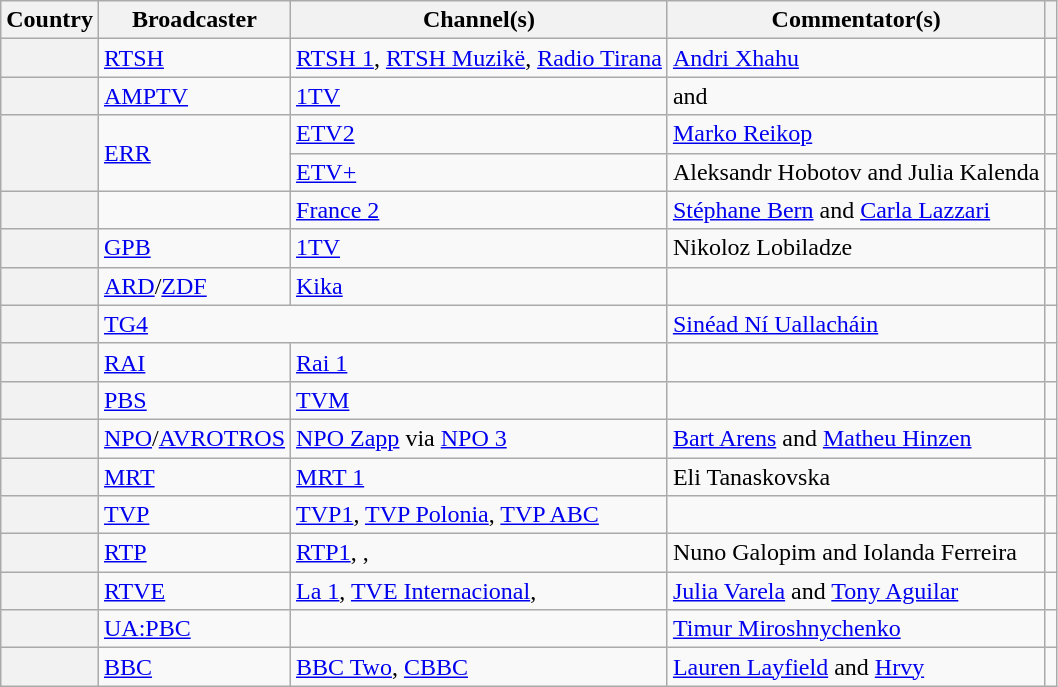<table class="wikitable plainrowheaders">
<tr>
<th scope="col">Country</th>
<th scope="col">Broadcaster</th>
<th scope="col">Channel(s)</th>
<th scope="col">Commentator(s)</th>
<th scope="col"></th>
</tr>
<tr>
<th scope="row"></th>
<td><a href='#'>RTSH</a></td>
<td><a href='#'>RTSH 1</a>, <a href='#'>RTSH Muzikë</a>, <a href='#'>Radio Tirana</a></td>
<td><a href='#'>Andri Xhahu</a></td>
<td></td>
</tr>
<tr>
<th scope="row"></th>
<td><a href='#'>AMPTV</a></td>
<td><a href='#'>1TV</a></td>
<td> and </td>
<td></td>
</tr>
<tr>
<th rowspan="2" scope="row"></th>
<td rowspan="2"><a href='#'>ERR</a></td>
<td><a href='#'>ETV2</a></td>
<td><a href='#'>Marko Reikop</a></td>
<td></td>
</tr>
<tr>
<td><a href='#'>ETV+</a></td>
<td>Aleksandr Hobotov and Julia Kalenda</td>
<td></td>
</tr>
<tr>
<th scope="row"></th>
<td></td>
<td><a href='#'>France 2</a></td>
<td><a href='#'>Stéphane Bern</a> and <a href='#'>Carla Lazzari</a></td>
<td></td>
</tr>
<tr>
<th scope="row"></th>
<td><a href='#'>GPB</a></td>
<td><a href='#'>1TV</a></td>
<td>Nikoloz Lobiladze</td>
<td></td>
</tr>
<tr>
<th scope="row"></th>
<td><a href='#'>ARD</a>/<a href='#'>ZDF</a></td>
<td><a href='#'>Kika</a></td>
<td></td>
<td></td>
</tr>
<tr>
<th scope="row"></th>
<td colspan="2"><a href='#'>TG4</a></td>
<td><a href='#'>Sinéad Ní Uallacháin</a></td>
<td></td>
</tr>
<tr>
<th scope="row"></th>
<td><a href='#'>RAI</a></td>
<td><a href='#'>Rai 1</a></td>
<td></td>
<td></td>
</tr>
<tr>
<th scope="row"></th>
<td><a href='#'>PBS</a></td>
<td><a href='#'>TVM</a></td>
<td></td>
<td></td>
</tr>
<tr>
<th scope="row"></th>
<td><a href='#'>NPO</a>/<a href='#'>AVROTROS</a></td>
<td><a href='#'>NPO Zapp</a> via <a href='#'>NPO 3</a></td>
<td><a href='#'>Bart Arens</a> and <a href='#'>Matheu Hinzen</a></td>
<td></td>
</tr>
<tr>
<th scope="row"></th>
<td><a href='#'>MRT</a></td>
<td><a href='#'>MRT 1</a></td>
<td>Eli Tanaskovska</td>
<td></td>
</tr>
<tr>
<th scope="row"></th>
<td><a href='#'>TVP</a></td>
<td><a href='#'>TVP1</a>, <a href='#'>TVP Polonia</a>, <a href='#'>TVP ABC</a></td>
<td></td>
<td></td>
</tr>
<tr>
<th scope="row"></th>
<td><a href='#'>RTP</a></td>
<td><a href='#'>RTP1</a>, , </td>
<td>Nuno Galopim and Iolanda Ferreira</td>
<td></td>
</tr>
<tr>
<th scope="row"></th>
<td><a href='#'>RTVE</a></td>
<td><a href='#'>La 1</a>, <a href='#'>TVE Internacional</a>, </td>
<td><a href='#'>Julia Varela</a> and <a href='#'>Tony Aguilar</a></td>
<td></td>
</tr>
<tr>
<th scope="row"></th>
<td><a href='#'>UA:PBC</a></td>
<td></td>
<td><a href='#'>Timur Miroshnychenko</a></td>
<td></td>
</tr>
<tr>
<th scope="row"></th>
<td><a href='#'>BBC</a></td>
<td><a href='#'>BBC Two</a>, <a href='#'>CBBC</a></td>
<td><a href='#'>Lauren Layfield</a> and <a href='#'>Hrvy</a></td>
<td></td>
</tr>
</table>
